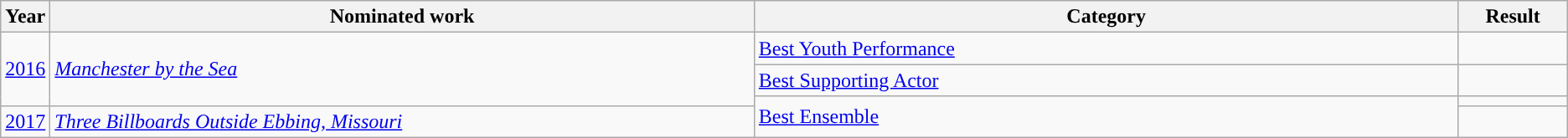<table class="wikitable">
<tr>
<th scope="col" style="width:1em;">Year</th>
<th scope="col" style="width:35em;">Nominated work</th>
<th scope="col" style="width:35em;">Category</th>
<th scope="col" style="width:5em;">Result</th>
</tr>
<tr>
<td rowspan="3"><a href='#'>2016</a></td>
<td rowspan="3"><em><a href='#'>Manchester by the Sea</a></em></td>
<td><a href='#'>Best Youth Performance</a></td>
<td></td>
</tr>
<tr>
<td><a href='#'>Best Supporting Actor</a></td>
<td></td>
</tr>
<tr>
<td rowspan="2"><a href='#'>Best Ensemble</a></td>
<td></td>
</tr>
<tr>
<td><a href='#'>2017</a></td>
<td><em><a href='#'>Three Billboards Outside Ebbing, Missouri</a></em></td>
<td></td>
</tr>
</table>
